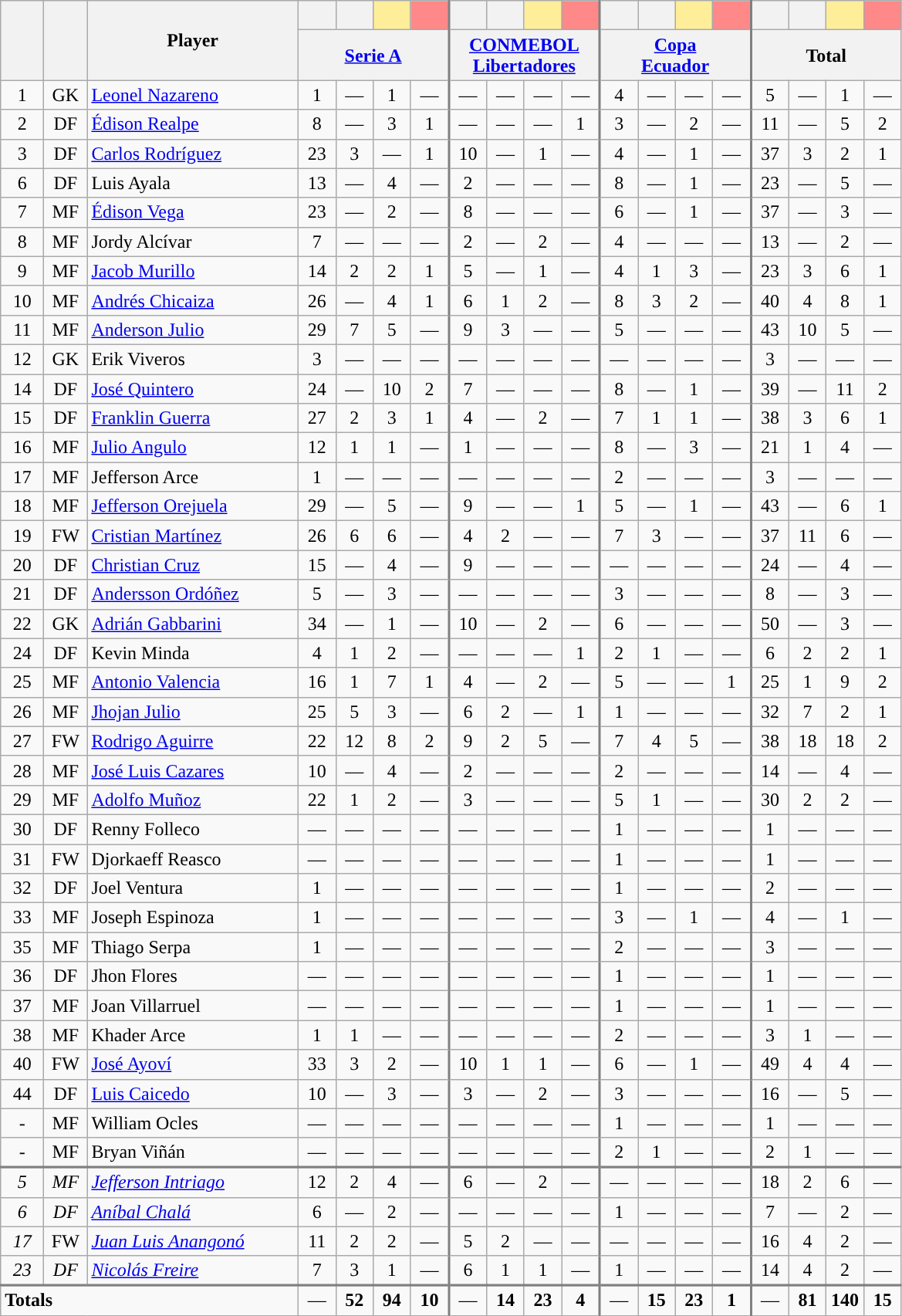<table class="wikitable sortable" style="text-align: center;">
<tr>
<th rowspan="2" width=30 align="center"><br></th>
<th rowspan="2" width=30 align="center"><br></th>
<th rowspan="2" width=175 align="center">Player<br></th>
<th width=25 style="background:"><br></th>
<th width=25 style="background:"><br></th>
<th width=25 style="background: #FFEE99"><br></th>
<th width=25 style="border-right:2px solid grey; background:#FF8888"><br></th>
<th width=25 style="background:"><br></th>
<th width=25 style="background:"><br></th>
<th width=25 style="background: #FFEE99"><br></th>
<th width=25 style="border-right:2px solid grey; background:#FF8888"><br></th>
<th width=25 style="background:"><br></th>
<th width=25 style="background:"><br></th>
<th width=25 style="background: #FFEE99"><br></th>
<th width=25 style="border-right:2px solid grey; background:#FF8888"><br></th>
<th width=25 style="background:"><br></th>
<th width=25 style="background:"><br></th>
<th width=25 style="background: #FFEE99"><br></th>
<th width=25 style="background: #FF8888"><br></th>
</tr>
<tr class="sortbottom">
<th colspan="4" style="border-right:2px solid grey;" align="center"><a href='#'>Serie A</a></th>
<th colspan="4" style="border-right:2px solid grey;" align="center"><a href='#'>CONMEBOL<br>Libertadores</a></th>
<th colspan="4" style="border-right:2px solid grey;" align="center"><a href='#'>Copa<br>Ecuador</a></th>
<th colspan="4" align="center">Total</th>
</tr>
<tr>
<td>1</td>
<td>GK</td>
<td align=left><a href='#'>Leonel Nazareno</a></td>
<td>1</td>
<td>—</td>
<td>1</td>
<td>—</td>
<td style="border-left:2px solid grey">—</td>
<td>—</td>
<td>—</td>
<td>—</td>
<td style="border-left:2px solid grey">4</td>
<td>—</td>
<td>—</td>
<td>—</td>
<td style="border-left:2px solid grey">5</td>
<td>—</td>
<td>1</td>
<td>—</td>
</tr>
<tr>
<td>2</td>
<td>DF</td>
<td align=left><a href='#'>Édison Realpe</a></td>
<td>8</td>
<td>—</td>
<td>3</td>
<td>1</td>
<td style="border-left:2px solid grey">—</td>
<td>—</td>
<td>—</td>
<td>1</td>
<td style="border-left:2px solid grey">3</td>
<td>—</td>
<td>2</td>
<td>—</td>
<td style="border-left:2px solid grey">11</td>
<td>—</td>
<td>5</td>
<td>2</td>
</tr>
<tr>
<td>3</td>
<td>DF</td>
<td align=left><a href='#'>Carlos Rodríguez</a></td>
<td>23</td>
<td>3</td>
<td>—</td>
<td>1</td>
<td style="border-left:2px solid grey">10</td>
<td>—</td>
<td>1</td>
<td>—</td>
<td style="border-left:2px solid grey">4</td>
<td>—</td>
<td>1</td>
<td>—</td>
<td style="border-left:2px solid grey">37</td>
<td>3</td>
<td>2</td>
<td>1</td>
</tr>
<tr>
<td>6</td>
<td>DF</td>
<td align=left>Luis Ayala</td>
<td>13</td>
<td>—</td>
<td>4</td>
<td>—</td>
<td style="border-left:2px solid grey">2</td>
<td>—</td>
<td>—</td>
<td>—</td>
<td style="border-left:2px solid grey">8</td>
<td>—</td>
<td>1</td>
<td>—</td>
<td style="border-left:2px solid grey">23</td>
<td>—</td>
<td>5</td>
<td>—</td>
</tr>
<tr>
<td>7</td>
<td>MF</td>
<td align=left><a href='#'>Édison Vega</a></td>
<td>23</td>
<td>—</td>
<td>2</td>
<td>—</td>
<td style="border-left:2px solid grey">8</td>
<td>—</td>
<td>—</td>
<td>—</td>
<td style="border-left:2px solid grey">6</td>
<td>—</td>
<td>1</td>
<td>—</td>
<td style="border-left:2px solid grey">37</td>
<td>—</td>
<td>3</td>
<td>—</td>
</tr>
<tr>
<td>8</td>
<td>MF</td>
<td align=left>Jordy Alcívar</td>
<td>7</td>
<td>—</td>
<td>—</td>
<td>—</td>
<td style="border-left:2px solid grey">2</td>
<td>—</td>
<td>2</td>
<td>—</td>
<td style="border-left:2px solid grey">4</td>
<td>—</td>
<td>—</td>
<td>—</td>
<td style="border-left:2px solid grey">13</td>
<td>—</td>
<td>2</td>
<td>—</td>
</tr>
<tr>
<td>9</td>
<td>MF</td>
<td align=left><a href='#'>Jacob Murillo</a></td>
<td>14</td>
<td>2</td>
<td>2</td>
<td>1</td>
<td style="border-left:2px solid grey">5</td>
<td>—</td>
<td>1</td>
<td>—</td>
<td style="border-left:2px solid grey">4</td>
<td>1</td>
<td>3</td>
<td>—</td>
<td style="border-left:2px solid grey">23</td>
<td>3</td>
<td>6</td>
<td>1</td>
</tr>
<tr>
<td>10</td>
<td>MF</td>
<td align=left><a href='#'>Andrés Chicaiza</a></td>
<td>26</td>
<td>—</td>
<td>4</td>
<td>1</td>
<td style="border-left:2px solid grey">6</td>
<td>1</td>
<td>2</td>
<td>—</td>
<td style="border-left:2px solid grey">8</td>
<td>3</td>
<td>2</td>
<td>—</td>
<td style="border-left:2px solid grey">40</td>
<td>4</td>
<td>8</td>
<td>1</td>
</tr>
<tr>
<td>11</td>
<td>MF</td>
<td align=left><a href='#'>Anderson Julio</a></td>
<td>29</td>
<td>7</td>
<td>5</td>
<td>—</td>
<td style="border-left:2px solid grey">9</td>
<td>3</td>
<td>—</td>
<td>—</td>
<td style="border-left:2px solid grey">5</td>
<td>—</td>
<td>—</td>
<td>—</td>
<td style="border-left:2px solid grey">43</td>
<td>10</td>
<td>5</td>
<td>—</td>
</tr>
<tr>
<td>12</td>
<td>GK</td>
<td align=left>Erik Viveros</td>
<td>3</td>
<td>—</td>
<td>—</td>
<td>—</td>
<td style="border-left:2px solid grey">—</td>
<td>—</td>
<td>—</td>
<td>—</td>
<td style="border-left:2px solid grey">—</td>
<td>—</td>
<td>—</td>
<td>—</td>
<td style="border-left:2px solid grey">3</td>
<td>—</td>
<td>—</td>
<td>—</td>
</tr>
<tr>
<td>14</td>
<td>DF</td>
<td align=left><a href='#'>José Quintero</a></td>
<td>24</td>
<td>—</td>
<td>10</td>
<td>2</td>
<td style="border-left:2px solid grey">7</td>
<td>—</td>
<td>—</td>
<td>—</td>
<td style="border-left:2px solid grey">8</td>
<td>—</td>
<td>1</td>
<td>—</td>
<td style="border-left:2px solid grey">39</td>
<td>—</td>
<td>11</td>
<td>2</td>
</tr>
<tr>
<td>15</td>
<td>DF</td>
<td align=left><a href='#'>Franklin Guerra</a></td>
<td>27</td>
<td>2</td>
<td>3</td>
<td>1</td>
<td style="border-left:2px solid grey">4</td>
<td>—</td>
<td>2</td>
<td>—</td>
<td style="border-left:2px solid grey">7</td>
<td>1</td>
<td>1</td>
<td>—</td>
<td style="border-left:2px solid grey">38</td>
<td>3</td>
<td>6</td>
<td>1</td>
</tr>
<tr>
<td>16</td>
<td>MF</td>
<td align=left><a href='#'>Julio Angulo</a></td>
<td>12</td>
<td>1</td>
<td>1</td>
<td>—</td>
<td style="border-left:2px solid grey">1</td>
<td>—</td>
<td>—</td>
<td>—</td>
<td style="border-left:2px solid grey">8</td>
<td>—</td>
<td>3</td>
<td>—</td>
<td style="border-left:2px solid grey">21</td>
<td>1</td>
<td>4</td>
<td>—</td>
</tr>
<tr>
<td>17</td>
<td>MF</td>
<td align=left>Jefferson Arce</td>
<td>1</td>
<td>—</td>
<td>—</td>
<td>—</td>
<td style="border-left:2px solid grey">—</td>
<td>—</td>
<td>—</td>
<td>—</td>
<td style="border-left:2px solid grey">2</td>
<td>—</td>
<td>—</td>
<td>—</td>
<td style="border-left:2px solid grey">3</td>
<td>—</td>
<td>—</td>
<td>—</td>
</tr>
<tr>
<td>18</td>
<td>MF</td>
<td align=left><a href='#'>Jefferson Orejuela</a></td>
<td>29</td>
<td>—</td>
<td>5</td>
<td>—</td>
<td style="border-left:2px solid grey">9</td>
<td>—</td>
<td>—</td>
<td>1</td>
<td style="border-left:2px solid grey">5</td>
<td>—</td>
<td>1</td>
<td>—</td>
<td style="border-left:2px solid grey">43</td>
<td>—</td>
<td>6</td>
<td>1</td>
</tr>
<tr>
<td>19</td>
<td>FW</td>
<td align=left><a href='#'>Cristian Martínez</a></td>
<td>26</td>
<td>6</td>
<td>6</td>
<td>—</td>
<td style="border-left:2px solid grey">4</td>
<td>2</td>
<td>—</td>
<td>—</td>
<td style="border-left:2px solid grey">7</td>
<td>3</td>
<td>—</td>
<td>—</td>
<td style="border-left:2px solid grey">37</td>
<td>11</td>
<td>6</td>
<td>—</td>
</tr>
<tr>
<td>20</td>
<td>DF</td>
<td align=left><a href='#'>Christian Cruz</a></td>
<td>15</td>
<td>—</td>
<td>4</td>
<td>—</td>
<td style="border-left:2px solid grey">9</td>
<td>—</td>
<td>—</td>
<td>—</td>
<td style="border-left:2px solid grey">—</td>
<td>—</td>
<td>—</td>
<td>—</td>
<td style="border-left:2px solid grey">24</td>
<td>—</td>
<td>4</td>
<td>—</td>
</tr>
<tr>
<td>21</td>
<td>DF</td>
<td align=left><a href='#'>Andersson Ordóñez</a></td>
<td>5</td>
<td>—</td>
<td>3</td>
<td>—</td>
<td style="border-left:2px solid grey">—</td>
<td>—</td>
<td>—</td>
<td>—</td>
<td style="border-left:2px solid grey">3</td>
<td>—</td>
<td>—</td>
<td>—</td>
<td style="border-left:2px solid grey">8</td>
<td>—</td>
<td>3</td>
<td>—</td>
</tr>
<tr>
<td>22</td>
<td>GK</td>
<td align=left><a href='#'>Adrián Gabbarini</a></td>
<td>34</td>
<td>—</td>
<td>1</td>
<td>—</td>
<td style="border-left:2px solid grey">10</td>
<td>—</td>
<td>2</td>
<td>—</td>
<td style="border-left:2px solid grey">6</td>
<td>—</td>
<td>—</td>
<td>—</td>
<td style="border-left:2px solid grey">50</td>
<td>—</td>
<td>3</td>
<td>—</td>
</tr>
<tr>
<td>24</td>
<td>DF</td>
<td align=left>Kevin Minda</td>
<td>4</td>
<td>1</td>
<td>2</td>
<td>—</td>
<td style="border-left:2px solid grey">—</td>
<td>—</td>
<td>—</td>
<td>1</td>
<td style="border-left:2px solid grey">2</td>
<td>1</td>
<td>—</td>
<td>—</td>
<td style="border-left:2px solid grey">6</td>
<td>2</td>
<td>2</td>
<td>1</td>
</tr>
<tr>
<td>25</td>
<td>MF</td>
<td align=left><a href='#'>Antonio Valencia</a></td>
<td>16</td>
<td>1</td>
<td>7</td>
<td>1</td>
<td style="border-left:2px solid grey">4</td>
<td>—</td>
<td>2</td>
<td>—</td>
<td style="border-left:2px solid grey">5</td>
<td>—</td>
<td>—</td>
<td>1</td>
<td style="border-left:2px solid grey">25</td>
<td>1</td>
<td>9</td>
<td>2</td>
</tr>
<tr>
<td>26</td>
<td>MF</td>
<td align=left><a href='#'>Jhojan Julio</a></td>
<td>25</td>
<td>5</td>
<td>3</td>
<td>—</td>
<td style="border-left:2px solid grey">6</td>
<td>2</td>
<td>—</td>
<td>1</td>
<td style="border-left:2px solid grey">1</td>
<td>—</td>
<td>—</td>
<td>—</td>
<td style="border-left:2px solid grey">32</td>
<td>7</td>
<td>2</td>
<td>1</td>
</tr>
<tr>
<td>27</td>
<td>FW</td>
<td align=left><a href='#'>Rodrigo Aguirre</a></td>
<td>22</td>
<td>12</td>
<td>8</td>
<td>2</td>
<td style="border-left:2px solid grey">9</td>
<td>2</td>
<td>5</td>
<td>—</td>
<td style="border-left:2px solid grey">7</td>
<td>4</td>
<td>5</td>
<td>—</td>
<td style="border-left:2px solid grey">38</td>
<td>18</td>
<td>18</td>
<td>2</td>
</tr>
<tr>
<td>28</td>
<td>MF</td>
<td align=left><a href='#'>José Luis Cazares</a></td>
<td>10</td>
<td>—</td>
<td>4</td>
<td>—</td>
<td style="border-left:2px solid grey">2</td>
<td>—</td>
<td>—</td>
<td>—</td>
<td style="border-left:2px solid grey">2</td>
<td>—</td>
<td>—</td>
<td>—</td>
<td style="border-left:2px solid grey">14</td>
<td>—</td>
<td>4</td>
<td>—</td>
</tr>
<tr>
<td>29</td>
<td>MF</td>
<td align=left><a href='#'>Adolfo Muñoz</a></td>
<td>22</td>
<td>1</td>
<td>2</td>
<td>—</td>
<td style="border-left:2px solid grey">3</td>
<td>—</td>
<td>—</td>
<td>—</td>
<td style="border-left:2px solid grey">5</td>
<td>1</td>
<td>—</td>
<td>—</td>
<td style="border-left:2px solid grey">30</td>
<td>2</td>
<td>2</td>
<td>—</td>
</tr>
<tr>
<td>30</td>
<td>DF</td>
<td align=left>Renny Folleco</td>
<td>—</td>
<td>—</td>
<td>—</td>
<td>—</td>
<td style="border-left:2px solid grey">—</td>
<td>—</td>
<td>—</td>
<td>—</td>
<td style="border-left:2px solid grey">1</td>
<td>—</td>
<td>—</td>
<td>—</td>
<td style="border-left:2px solid grey">1</td>
<td>—</td>
<td>—</td>
<td>—</td>
</tr>
<tr>
<td>31</td>
<td>FW</td>
<td align=left>Djorkaeff Reasco</td>
<td>—</td>
<td>—</td>
<td>—</td>
<td>—</td>
<td style="border-left:2px solid grey">—</td>
<td>—</td>
<td>—</td>
<td>—</td>
<td style="border-left:2px solid grey">1</td>
<td>—</td>
<td>—</td>
<td>—</td>
<td style="border-left:2px solid grey">1</td>
<td>—</td>
<td>—</td>
<td>—</td>
</tr>
<tr>
<td>32</td>
<td>DF</td>
<td align=left>Joel Ventura</td>
<td>1</td>
<td>—</td>
<td>—</td>
<td>—</td>
<td style="border-left:2px solid grey">—</td>
<td>—</td>
<td>—</td>
<td>—</td>
<td style="border-left:2px solid grey">1</td>
<td>—</td>
<td>—</td>
<td>—</td>
<td style="border-left:2px solid grey">2</td>
<td>—</td>
<td>—</td>
<td>—</td>
</tr>
<tr>
<td>33</td>
<td>MF</td>
<td align=left>Joseph Espinoza</td>
<td>1</td>
<td>—</td>
<td>—</td>
<td>—</td>
<td style="border-left:2px solid grey">—</td>
<td>—</td>
<td>—</td>
<td>—</td>
<td style="border-left:2px solid grey">3</td>
<td>—</td>
<td>1</td>
<td>—</td>
<td style="border-left:2px solid grey">4</td>
<td>—</td>
<td>1</td>
<td>—</td>
</tr>
<tr>
<td>35</td>
<td>MF</td>
<td align=left>Thiago Serpa</td>
<td>1</td>
<td>—</td>
<td>—</td>
<td>—</td>
<td style="border-left:2px solid grey">—</td>
<td>—</td>
<td>—</td>
<td>—</td>
<td style="border-left:2px solid grey">2</td>
<td>—</td>
<td>—</td>
<td>—</td>
<td style="border-left:2px solid grey">3</td>
<td>—</td>
<td>—</td>
<td>—</td>
</tr>
<tr>
<td>36</td>
<td>DF</td>
<td align=left>Jhon Flores</td>
<td>—</td>
<td>—</td>
<td>—</td>
<td>—</td>
<td style="border-left:2px solid grey">—</td>
<td>—</td>
<td>—</td>
<td>—</td>
<td style="border-left:2px solid grey">1</td>
<td>—</td>
<td>—</td>
<td>—</td>
<td style="border-left:2px solid grey">1</td>
<td>—</td>
<td>—</td>
<td>—</td>
</tr>
<tr>
<td>37</td>
<td>MF</td>
<td align=left>Joan Villarruel</td>
<td>—</td>
<td>—</td>
<td>—</td>
<td>—</td>
<td style="border-left:2px solid grey">—</td>
<td>—</td>
<td>—</td>
<td>—</td>
<td style="border-left:2px solid grey">1</td>
<td>—</td>
<td>—</td>
<td>—</td>
<td style="border-left:2px solid grey">1</td>
<td>—</td>
<td>—</td>
<td>—</td>
</tr>
<tr>
<td>38</td>
<td>MF</td>
<td align=left>Khader Arce</td>
<td>1</td>
<td>1</td>
<td>—</td>
<td>—</td>
<td style="border-left:2px solid grey">—</td>
<td>—</td>
<td>—</td>
<td>—</td>
<td style="border-left:2px solid grey">2</td>
<td>—</td>
<td>—</td>
<td>—</td>
<td style="border-left:2px solid grey">3</td>
<td>1</td>
<td>—</td>
<td>—</td>
</tr>
<tr>
<td>40</td>
<td>FW</td>
<td align=left><a href='#'>José Ayoví</a></td>
<td>33</td>
<td>3</td>
<td>2</td>
<td>—</td>
<td style="border-left:2px solid grey">10</td>
<td>1</td>
<td>1</td>
<td>—</td>
<td style="border-left:2px solid grey">6</td>
<td>—</td>
<td>1</td>
<td>—</td>
<td style="border-left:2px solid grey">49</td>
<td>4</td>
<td>4</td>
<td>—</td>
</tr>
<tr>
<td>44</td>
<td>DF</td>
<td align=left><a href='#'>Luis Caicedo</a></td>
<td>10</td>
<td>—</td>
<td>3</td>
<td>—</td>
<td style="border-left:2px solid grey">3</td>
<td>—</td>
<td>2</td>
<td>—</td>
<td style="border-left:2px solid grey">3</td>
<td>—</td>
<td>—</td>
<td>—</td>
<td style="border-left:2px solid grey">16</td>
<td>—</td>
<td>5</td>
<td>—</td>
</tr>
<tr>
<td>-</td>
<td>MF</td>
<td align=left>William Ocles</td>
<td>—</td>
<td>—</td>
<td>—</td>
<td>—</td>
<td style="border-left:2px solid grey">—</td>
<td>—</td>
<td>—</td>
<td>—</td>
<td style="border-left:2px solid grey">1</td>
<td>—</td>
<td>—</td>
<td>—</td>
<td style="border-left:2px solid grey">1</td>
<td>—</td>
<td>—</td>
<td>—</td>
</tr>
<tr>
<td>-</td>
<td>MF</td>
<td align=left>Bryan Viñán</td>
<td>—</td>
<td>—</td>
<td>—</td>
<td>—</td>
<td style="border-left:2px solid grey">—</td>
<td>—</td>
<td>—</td>
<td>—</td>
<td style="border-left:2px solid grey">2</td>
<td>1</td>
<td>—</td>
<td>—</td>
<td style="border-left:2px solid grey">2</td>
<td>1</td>
<td>—</td>
<td>—</td>
</tr>
<tr>
</tr>
<tr style="border-top:2px solid grey">
<td><em>5</em></td>
<td><em>MF</em></td>
<td align=left><em><a href='#'>Jefferson Intriago</a></em></td>
<td>12</td>
<td>2</td>
<td>4</td>
<td>—</td>
<td style="border-left:2px solid grey">6</td>
<td>—</td>
<td>2</td>
<td>—</td>
<td style="border-left:2px solid grey">—</td>
<td>—</td>
<td>—</td>
<td>—</td>
<td style="border-left:2px solid grey">18</td>
<td>2</td>
<td>6</td>
<td>—</td>
</tr>
<tr>
<td><em>6</em></td>
<td><em>DF</em></td>
<td align=left><em><a href='#'>Aníbal Chalá</a></em></td>
<td>6</td>
<td>—</td>
<td>2</td>
<td>—</td>
<td style="border-left:2px solid grey">—</td>
<td>—</td>
<td>—</td>
<td>—</td>
<td style="border-left:2px solid grey">1</td>
<td>—</td>
<td>—</td>
<td>—</td>
<td style="border-left:2px solid grey">7</td>
<td>—</td>
<td>2</td>
<td>—</td>
</tr>
<tr>
<td><em>17</em></td>
<td>FW</td>
<td align=left><em><a href='#'>Juan Luis Anangonó</a></em></td>
<td>11</td>
<td>2</td>
<td>2</td>
<td>—</td>
<td style="border-left:2px solid grey">5</td>
<td>2</td>
<td>—</td>
<td>—</td>
<td style="border-left:2px solid grey">—</td>
<td>—</td>
<td>—</td>
<td>—</td>
<td style="border-left:2px solid grey">16</td>
<td>4</td>
<td>2</td>
<td>—</td>
</tr>
<tr>
<td><em>23</em></td>
<td><em>DF</em></td>
<td align=left><em><a href='#'>Nicolás Freire</a></em></td>
<td>7</td>
<td>3</td>
<td>1</td>
<td>—</td>
<td style="border-left:2px solid grey">6</td>
<td>1</td>
<td>1</td>
<td>—</td>
<td style="border-left:2px solid grey">1</td>
<td>—</td>
<td>—</td>
<td>—</td>
<td style="border-left:2px solid grey">14</td>
<td>4</td>
<td>2</td>
<td>—</td>
</tr>
<tr>
</tr>
<tr class="sortbottom" style="border-top:2px solid grey">
<td colspan=3 align=left><strong>Totals</strong></td>
<td>—</td>
<td><strong>52</strong></td>
<td><strong>94</strong></td>
<td><strong>10</strong></td>
<td style="border-left:2px solid grey">—</td>
<td><strong>14</strong></td>
<td><strong>23</strong></td>
<td><strong>4</strong></td>
<td style="border-left:2px solid grey">—</td>
<td><strong>15</strong></td>
<td><strong>23</strong></td>
<td><strong>1</strong></td>
<td style="border-left:2px solid grey">—</td>
<td><strong>81</strong></td>
<td><strong>140</strong></td>
<td><strong>15</strong></td>
</tr>
</table>
